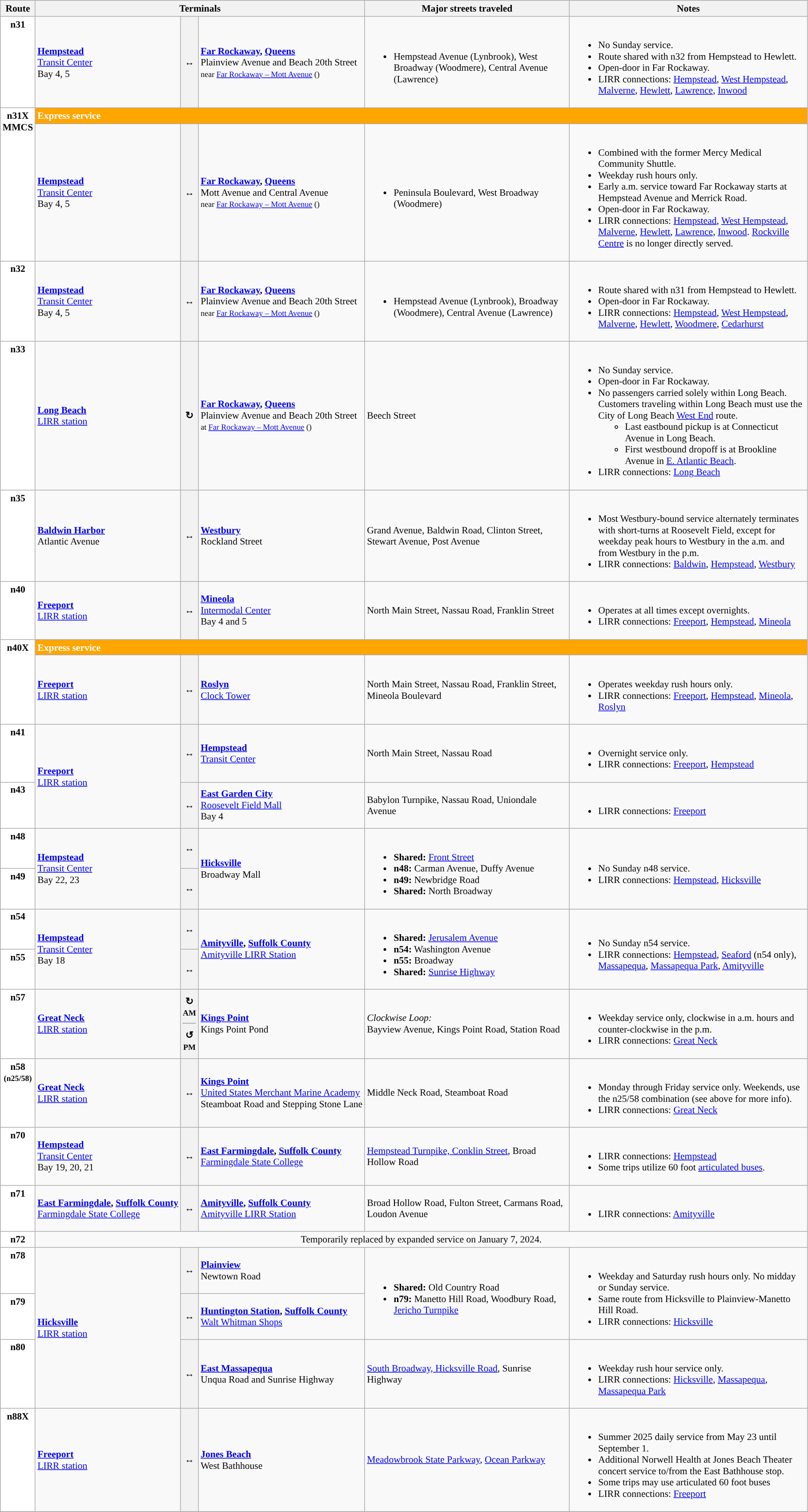<table class=wikitable style="font-size: 90%;" |>
<tr>
<th>Route</th>
<th colspan=3>Terminals</th>
<th style="width:300px;">Major streets traveled</th>
<th style="width:350px;">Notes</th>
</tr>
<tr>
<td style="text-align:center; background:white; color:black; vertical-align:top;"><div><strong>n31</strong></div></td>
<td><strong><a href='#'>Hempstead</a></strong><br><a href='#'>Transit Center</a><br>Bay 4, 5</td>
<th><span>↔</span></th>
<td><strong><a href='#'>Far Rockaway</a>, <a href='#'>Queens</a></strong><br>Plainview Avenue and Beach 20th Street<br><small>near <a href='#'>Far Rockaway – Mott Avenue</a> ()</small></td>
<td><br><ul><li>Hempstead Avenue (Lynbrook), West Broadway (Woodmere), Central Avenue (Lawrence)</li></ul></td>
<td><br><ul><li>No Sunday service.</li><li>Route shared with n32 from Hempstead to Hewlett.</li><li>Open-door in Far Rockaway.</li><li>LIRR connections: <a href='#'>Hempstead</a>, <a href='#'>West Hempstead</a>, <a href='#'>Malverne</a>, <a href='#'>Hewlett</a>, <a href='#'>Lawrence</a>, <a href='#'>Inwood</a></li></ul></td>
</tr>
<tr>
<td rowspan=2 style="text-align:center; background:white; color:black; vertical-align:top;"><div><strong>n31X<br>MMCS</strong></div></td>
<td colspan="5"  style="background:orange; color:white; text-align:left;"><strong>Express service</strong></td>
</tr>
<tr>
<td><strong><a href='#'>Hempstead</a></strong><br><a href='#'>Transit Center</a><br>Bay 4, 5</td>
<th><span>↔</span></th>
<td><strong><a href='#'>Far Rockaway</a>, <a href='#'>Queens</a></strong><br>Mott Avenue and Central Avenue<br><small>near <a href='#'>Far Rockaway – Mott Avenue</a> ()</small></td>
<td><br><ul><li>Peninsula Boulevard, West Broadway (Woodmere)</li></ul></td>
<td><br><ul><li>Combined with the former Mercy Medical Community Shuttle.</li><li>Weekday rush hours only.</li><li>Early a.m. service toward Far Rockaway starts at Hempstead Avenue and Merrick Road.</li><li>Open-door in Far Rockaway.</li><li>LIRR connections: <a href='#'>Hempstead</a>, <a href='#'>West Hempstead</a>, <a href='#'>Malverne</a>, <a href='#'>Hewlett</a>, <a href='#'>Lawrence</a>, <a href='#'>Inwood</a>. <a href='#'>Rockville Centre</a> is no longer directly served.</li></ul></td>
</tr>
<tr>
<td style="text-align:center; background:white; color:black; vertical-align:top;"><div><strong>n32</strong></div></td>
<td><strong><a href='#'>Hempstead</a></strong><br><a href='#'>Transit Center</a><br>Bay 4, 5</td>
<th><span>↔</span></th>
<td><strong><a href='#'>Far Rockaway</a>, <a href='#'>Queens</a></strong><br>Plainview Avenue and Beach 20th Street<br><small>near <a href='#'>Far Rockaway – Mott Avenue</a> ()</small></td>
<td><br><ul><li>Hempstead Avenue (Lynbrook), Broadway (Woodmere), Central Avenue (Lawrence)</li></ul></td>
<td><br><ul><li>Route shared with n31 from Hempstead to Hewlett.</li><li>Open-door in Far Rockaway.</li><li>LIRR connections: <a href='#'>Hempstead</a>, <a href='#'>West Hempstead</a>, <a href='#'>Malverne</a>, <a href='#'>Hewlett</a>, <a href='#'>Woodmere</a>, <a href='#'>Cedarhurst</a></li></ul></td>
</tr>
<tr>
<td style="text-align:center; background:white; color:black; vertical-align:top;"><div><strong>n33</strong></div></td>
<td><strong><a href='#'>Long Beach</a></strong><br><a href='#'>LIRR station</a></td>
<th><div><span>↻</span></div></th>
<td><strong><a href='#'>Far Rockaway</a>, <a href='#'>Queens</a></strong><br>Plainview Avenue and Beach 20th Street<br><small>at <a href='#'>Far Rockaway – Mott Avenue</a> ()</small></td>
<td>Beech Street</td>
<td><br><ul><li>No Sunday service.</li><li>Open-door in Far Rockaway.</li><li>No passengers carried solely within Long Beach. Customers traveling within Long Beach must use the City of Long Beach <a href='#'>West End</a> route.<ul><li>Last eastbound pickup is at Connecticut Avenue in Long Beach.</li><li>First westbound dropoff is at Brookline Avenue in <a href='#'>E. Atlantic Beach</a>.</li></ul></li><li>LIRR connections: <a href='#'>Long Beach</a></li></ul></td>
</tr>
<tr>
<td style="text-align:center; background:white; color:black; vertical-align:top;"><div><strong>n35</strong></div></td>
<td><strong><a href='#'>Baldwin Harbor</a></strong><br>Atlantic Avenue</td>
<th><span>↔</span></th>
<td><strong><a href='#'>Westbury</a></strong><br>Rockland Street</td>
<td>Grand Avenue, Baldwin Road, Clinton Street, Stewart Avenue, Post Avenue</td>
<td><br><ul><li>Most Westbury-bound service alternately terminates with short-turns at Roosevelt Field, except for weekday peak hours to Westbury in the a.m. and from Westbury in the p.m.</li><li>LIRR connections: <a href='#'>Baldwin</a>, <a href='#'>Hempstead</a>, <a href='#'>Westbury</a></li></ul></td>
</tr>
<tr>
<td style="text-align:center; background:white; color:black; vertical-align:top;"><div><strong>n40</strong></div></td>
<td><strong><a href='#'>Freeport</a></strong><br><a href='#'>LIRR station</a></td>
<th><span>↔</span></th>
<td><strong><a href='#'>Mineola</a></strong><br><a href='#'>Intermodal Center</a><br>Bay 4 and 5</td>
<td>North Main Street, Nassau Road, Franklin Street</td>
<td><br><ul><li>Operates at all times except overnights.</li><li>LIRR connections: <a href='#'>Freeport</a>, <a href='#'>Hempstead</a>, <a href='#'>Mineola</a></li></ul></td>
</tr>
<tr>
<td rowspan=2 style="text-align:center; background:white; color:black; vertical-align:top;"><div><strong>n40X</strong></div></td>
<td colspan="5"  style="background:orange; color:white; text-align:left;"><strong>Express service</strong></td>
</tr>
<tr>
<td><strong><a href='#'>Freeport</a></strong><br><a href='#'>LIRR station</a></td>
<th><span>↔</span></th>
<td><strong><a href='#'>Roslyn</a></strong><br><a href='#'>Clock Tower</a></td>
<td>North Main Street, Nassau Road, Franklin Street, Mineola Boulevard</td>
<td><br><ul><li>Operates weekday rush hours only.</li><li>LIRR connections: <a href='#'>Freeport</a>, <a href='#'>Hempstead</a>, <a href='#'>Mineola</a>, <a href='#'>Roslyn</a></li></ul></td>
</tr>
<tr>
<td style="text-align:center; background:white; color:black; vertical-align:top;"><div><strong>n41</strong></div></td>
<td rowspan="2"><strong><a href='#'>Freeport</a></strong><br><a href='#'>LIRR station</a></td>
<th><span>↔</span></th>
<td><strong><a href='#'>Hempstead</a></strong><br><a href='#'>Transit Center</a></td>
<td>North Main Street, Nassau Road</td>
<td><br><ul><li>Overnight service only.</li><li>LIRR connections: <a href='#'>Freeport</a>, <a href='#'>Hempstead</a></li></ul></td>
</tr>
<tr>
<td style="text-align:center; background:white; color:black; vertical-align:top;"><div><strong>n43</strong></div></td>
<th><span>↔</span></th>
<td><strong><a href='#'>East Garden City</a></strong><br><a href='#'>Roosevelt Field Mall</a><br>Bay 4</td>
<td>Babylon Turnpike, Nassau Road, Uniondale Avenue</td>
<td><br><ul><li>LIRR connections: <a href='#'>Freeport</a></li></ul></td>
</tr>
<tr>
<td style="text-align:center; background:white; color:black; vertical-align:top;"><div><strong>n48</strong></div></td>
<td rowspan=2><strong><a href='#'>Hempstead</a></strong><br><a href='#'>Transit Center</a><br>Bay 22, 23</td>
<th><span>↔</span></th>
<td rowspan=2><strong><a href='#'>Hicksville</a></strong><br>Broadway Mall</td>
<td rowspan=2><br><ul><li><strong>Shared:</strong> <a href='#'>Front Street</a></li><li><strong>n48:</strong> Carman Avenue, Duffy Avenue</li><li><strong>n49:</strong> Newbridge Road</li><li><strong>Shared:</strong> North Broadway</li></ul></td>
<td rowspan=2><br><ul><li>No Sunday n48 service.</li><li>LIRR connections: <a href='#'>Hempstead</a>, <a href='#'>Hicksville</a></li></ul></td>
</tr>
<tr>
<td style="text-align:center; background:white; color:black; vertical-align:top;"><div><strong>n49</strong></div></td>
<th><span>↔</span></th>
</tr>
<tr>
<td style="text-align:center; background:white; color:black; vertical-align:top;"><div><strong>n54</strong></div></td>
<td rowspan=2><strong><a href='#'>Hempstead</a></strong><br><a href='#'>Transit Center</a><br>Bay 18</td>
<th><span>↔</span></th>
<td rowspan=2><strong><a href='#'>Amityville</a>, <a href='#'>Suffolk County</a></strong><br><a href='#'>Amityville LIRR Station</a></td>
<td rowspan=2><br><ul><li><strong>Shared:</strong> <a href='#'>Jerusalem Avenue</a></li><li><strong>n54:</strong> Washington Avenue</li><li><strong>n55:</strong> Broadway</li><li><strong>Shared:</strong> <a href='#'>Sunrise Highway</a></li></ul></td>
<td rowspan=2><br><ul><li>No Sunday n54 service.</li><li>LIRR connections: <a href='#'>Hempstead</a>, <a href='#'>Seaford</a> (n54 only), <a href='#'>Massapequa</a>, <a href='#'>Massapequa Park</a>, <a href='#'>Amityville</a></li></ul></td>
</tr>
<tr>
<td style="text-align:center; background:white; color:black; vertical-align:top;"><div><strong>n55</strong></div></td>
<th><span>↔</span></th>
</tr>
<tr>
<td style="text-align:center; background:white; color:black; vertical-align:top;"><div><strong>n57</strong></div></td>
<td><strong><a href='#'>Great Neck</a></strong><br><a href='#'>LIRR station</a></td>
<th><div><span>↻</span><br><small>AM</small><hr><span>↺</span><br><small>PM</small></div></th>
<td><strong><a href='#'>Kings Point</a></strong><br>Kings Point Pond</td>
<td><em>Clockwise Loop:</em><br>Bayview Avenue, Kings Point Road, Station Road</td>
<td><br><ul><li>Weekday service only, clockwise in a.m. hours and counter-clockwise in the p.m.</li><li>LIRR connections: <a href='#'>Great Neck</a></li></ul></td>
</tr>
<tr>
<td style="text-align:center; background:white; color:black; vertical-align:top;"><div><strong>n58<br><small>(n25/58)</small></strong></div></td>
<td><strong><a href='#'>Great Neck</a></strong><br><a href='#'>LIRR station</a></td>
<th><span>↔</span></th>
<td><strong><a href='#'>Kings Point</a></strong><br><a href='#'>United States Merchant Marine Academy</a><br>Steamboat Road and Stepping Stone Lane</td>
<td>Middle Neck Road, Steamboat Road</td>
<td><br><ul><li>Monday through Friday service only. Weekends, use the n25/58 combination (see above for more info).</li><li>LIRR connections: <a href='#'>Great Neck</a></li></ul></td>
</tr>
<tr>
<td style="text-align:center; background:white; color:black; vertical-align:top;"><div><strong>n70</strong></div></td>
<td><strong><a href='#'>Hempstead</a></strong><br><a href='#'>Transit Center</a><br>Bay 19, 20, 21</td>
<th><span>↔</span></th>
<td><strong><a href='#'>East Farmingdale</a>, <a href='#'>Suffolk County</a></strong><br><a href='#'>Farmingdale State College</a></td>
<td><a href='#'>Hempstead Turnpike, Conklin Street</a>, Broad Hollow Road</td>
<td><br><ul><li>LIRR connections: <a href='#'>Hempstead</a></li><li>Some trips utilize 60 foot <a href='#'>articulated buses</a>.</li></ul></td>
</tr>
<tr>
<td style="text-align:center; background:white; color:black; vertical-align:top;"><div><strong>n71</strong></div></td>
<td><strong><a href='#'>East Farmingdale</a>, <a href='#'>Suffolk County</a></strong><br><a href='#'>Farmingdale State College</a></td>
<th><span>↔</span></th>
<td><strong><a href='#'>Amityville</a>, <a href='#'>Suffolk County</a></strong><br><a href='#'>Amityville LIRR Station</a></td>
<td>Broad Hollow Road, Fulton Street, Carmans Road, Loudon Avenue</td>
<td><br><ul><li>LIRR connections: <a href='#'>Amityville</a></li></ul></td>
</tr>
<tr>
<td style="text-align:center; background:white; color:black; vertical-align:top;"><div><strong>n72</strong></div></td>
<td colspan=5 style="text-align:center">Temporarily replaced by expanded <strong></strong> service on January 7, 2024.</td>
</tr>
<tr>
<td style="text-align:center; background:white; color:black; vertical-align:top;"><div><strong>n78</strong></div></td>
<td rowspan="3"><strong><a href='#'>Hicksville</a></strong><br><a href='#'>LIRR station</a></td>
<th><span>↔</span></th>
<td><strong><a href='#'>Plainview</a></strong><br>Newtown Road</td>
<td rowspan=2><br><ul><li><strong>Shared:</strong> Old Country Road</li><li><strong>n79:</strong> Manetto Hill Road, Woodbury Road, <a href='#'>Jericho Turnpike</a></li></ul></td>
<td rowspan=2><br><ul><li>Weekday and Saturday rush hours only. No midday or Sunday service.</li><li>Same route from Hicksville to Plainview-Manetto Hill Road.</li><li>LIRR connections: <a href='#'>Hicksville</a></li></ul></td>
</tr>
<tr>
<td style="text-align:center; background:white; color:black; vertical-align:top;"><div><strong>n79</strong></div></td>
<th><span>↔</span></th>
<td><strong><a href='#'>Huntington Station</a>, <a href='#'>Suffolk County</a></strong><br><a href='#'>Walt Whitman Shops</a></td>
</tr>
<tr>
<td style="text-align:center; background:white; color:black; vertical-align:top;"><div><strong>n80</strong></div></td>
<th><span>↔</span></th>
<td><strong><a href='#'>East Massapequa</a></strong><br>Unqua Road and Sunrise Highway</td>
<td><a href='#'>South Broadway, Hicksville Road</a>, Sunrise Highway</td>
<td><br><ul><li>Weekday rush hour service only.</li><li>LIRR connections: <a href='#'>Hicksville</a>, <a href='#'>Massapequa</a>, <a href='#'>Massapequa Park</a></li></ul></td>
</tr>
<tr>
<td style="text-align:center; background:white; color:black; vertical-align:top;"><div><strong>n88X</strong></div></td>
<td><strong><a href='#'>Freeport</a></strong><br><a href='#'>LIRR station</a></td>
<th><span>↔</span></th>
<td><strong><a href='#'>Jones Beach</a></strong><br>West Bathhouse</td>
<td><a href='#'>Meadowbrook State Parkway</a>, <a href='#'>Ocean Parkway</a></td>
<td><br><ul><li>Summer 2025 daily service from May 23 until September 1.</li><li>Additional Norwell Health at Jones Beach Theater concert service to/from the East Bathhouse stop.</li><li>Some trips may use articulated 60 foot buses</li><li>LIRR connections: <a href='#'>Freeport</a></li></ul></td>
</tr>
<tr>
</tr>
</table>
